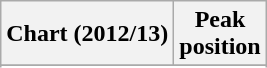<table class="wikitable sortable">
<tr>
<th>Chart (2012/13)</th>
<th>Peak<br>position</th>
</tr>
<tr>
</tr>
<tr>
</tr>
<tr>
</tr>
</table>
